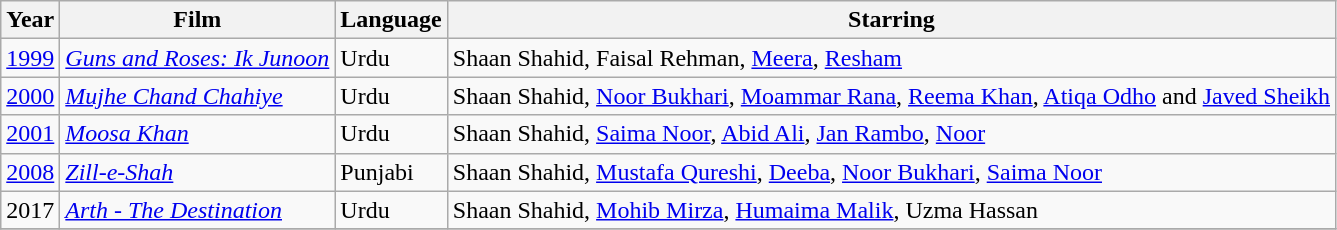<table class="wikitable">
<tr>
<th>Year</th>
<th>Film</th>
<th>Language</th>
<th>Starring</th>
</tr>
<tr>
<td><a href='#'>1999</a></td>
<td><em><a href='#'>Guns and Roses: Ik Junoon</a></em></td>
<td>Urdu</td>
<td>Shaan Shahid, Faisal Rehman, <a href='#'>Meera</a>, <a href='#'>Resham</a></td>
</tr>
<tr>
<td><a href='#'>2000</a></td>
<td><em><a href='#'>Mujhe Chand Chahiye</a></em></td>
<td>Urdu</td>
<td>Shaan Shahid, <a href='#'>Noor Bukhari</a>, <a href='#'>Moammar Rana</a>, <a href='#'>Reema Khan</a>, <a href='#'>Atiqa Odho</a> and <a href='#'>Javed Sheikh</a></td>
</tr>
<tr>
<td><a href='#'>2001</a></td>
<td><em><a href='#'>Moosa Khan</a></em></td>
<td>Urdu</td>
<td>Shaan Shahid, <a href='#'>Saima Noor</a>, <a href='#'>Abid Ali</a>, <a href='#'>Jan Rambo</a>, <a href='#'>Noor</a></td>
</tr>
<tr>
<td><a href='#'>2008</a></td>
<td><em><a href='#'>Zill-e-Shah</a></em></td>
<td>Punjabi</td>
<td>Shaan Shahid, <a href='#'>Mustafa Qureshi</a>, <a href='#'>Deeba</a>, <a href='#'>Noor Bukhari</a>, <a href='#'>Saima Noor</a></td>
</tr>
<tr>
<td>2017</td>
<td><em><a href='#'>Arth - The Destination</a></em></td>
<td>Urdu</td>
<td>Shaan Shahid, <a href='#'>Mohib Mirza</a>, <a href='#'>Humaima Malik</a>, Uzma Hassan</td>
</tr>
<tr>
</tr>
</table>
